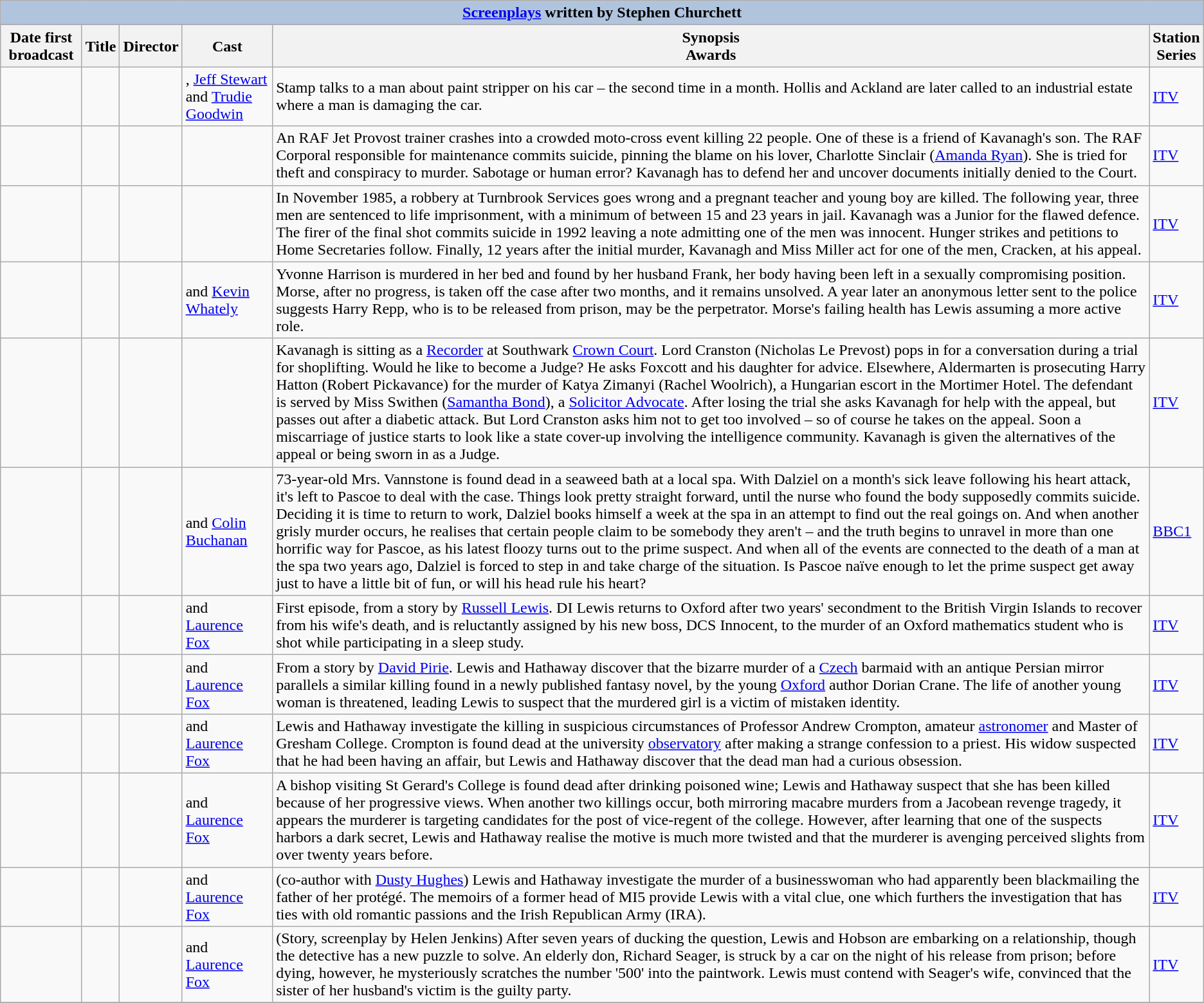<table class="wikitable sortable" style="font-size: 100%; background: #f9f9f9">
<tr>
<th colspan=6 style="background:#B0C4DE;"><a href='#'>Screenplays</a> written by Stephen Churchett</th>
</tr>
<tr align="center">
<th>Date first broadcast</th>
<th>Title</th>
<th>Director</th>
<th>Cast</th>
<th class= unsortable>Synopsis<br>Awards</th>
<th>Station<br>Series<br></th>
</tr>
<tr>
<td></td>
<td data-sort-value=" Bill: Getting Involved"><em></em></td>
<td></td>
<td>, <a href='#'>Jeff Stewart</a> and <a href='#'>Trudie Goodwin</a></td>
<td>Stamp talks to a man about paint stripper on his car – the second time in a month. Hollis and Ackland are later called to an industrial estate where a man is damaging the car.</td>
<td><a href='#'>ITV</a></td>
</tr>
<tr>
<td></td>
<td><em></em></td>
<td></td>
<td></td>
<td>An RAF Jet Provost trainer crashes into a crowded moto-cross event killing 22 people. One of these is a friend of Kavanagh's son. The RAF Corporal responsible for maintenance commits suicide, pinning the blame on his lover, Charlotte Sinclair (<a href='#'>Amanda Ryan</a>). She is tried for theft and conspiracy to murder. Sabotage or human error? Kavanagh has to defend her and uncover documents initially denied to the Court.</td>
<td><a href='#'>ITV</a></td>
</tr>
<tr>
<td></td>
<td><em></em></td>
<td></td>
<td></td>
<td>In November 1985, a robbery at Turnbrook Services goes wrong and a pregnant teacher and young boy are killed. The following year, three men are sentenced to life imprisonment, with a minimum of between 15 and 23 years in jail. Kavanagh was a Junior for the flawed defence. The firer of the final shot commits suicide in 1992 leaving a note admitting one of the men was innocent. Hunger strikes and petitions to Home Secretaries follow. Finally, 12 years after the initial murder, Kavanagh and Miss Miller act for one of the men, Cracken, at his appeal.</td>
<td><a href='#'>ITV</a></td>
</tr>
<tr>
<td></td>
<td><em></em></td>
<td></td>
<td> and <a href='#'>Kevin Whately</a></td>
<td>Yvonne Harrison is murdered in her bed and found by her husband Frank, her body having been left in a sexually compromising position. Morse, after no progress, is taken off the case after two months, and it remains unsolved. A year later an anonymous letter sent to the police suggests Harry Repp, who is to be released from prison, may be the perpetrator. Morse's failing health has Lewis assuming a more active role.</td>
<td><a href='#'>ITV</a></td>
</tr>
<tr>
<td></td>
<td data-sort-value="Kavanagh QC: End of Law"><em></em></td>
<td></td>
<td></td>
<td>Kavanagh is sitting as a <a href='#'>Recorder</a> at Southwark <a href='#'>Crown Court</a>. Lord Cranston (Nicholas Le Prevost) pops in for a conversation during a trial for shoplifting. Would he like to become a Judge? He asks Foxcott and his daughter for advice. Elsewhere, Aldermarten is prosecuting Harry Hatton (Robert Pickavance) for the murder of Katya Zimanyi (Rachel Woolrich), a Hungarian escort in the Mortimer Hotel. The defendant is served by Miss Swithen (<a href='#'>Samantha Bond</a>), a <a href='#'>Solicitor Advocate</a>. After losing the trial she asks Kavanagh for help with the appeal, but passes out after a diabetic attack. But Lord Cranston asks him not to get too involved – so of course he takes on the appeal. Soon a miscarriage of justice starts to look like a state cover-up involving the intelligence community. Kavanagh is given the alternatives of the appeal or being sworn in as a Judge.</td>
<td><a href='#'>ITV</a></td>
</tr>
<tr>
<td></td>
<td><em></em></td>
<td></td>
<td> and <a href='#'>Colin Buchanan</a></td>
<td>73-year-old Mrs. Vannstone is found dead in a seaweed bath at a local spa. With Dalziel on a month's sick leave following his heart attack, it's left to Pascoe to deal with the case. Things look pretty straight forward, until the nurse who found the body supposedly commits suicide. Deciding it is time to return to work, Dalziel books himself a week at the spa in an attempt to find out the real goings on. And when another grisly murder occurs, he realises that certain people claim to be somebody they aren't – and the truth begins to unravel in more than one horrific way for Pascoe, as his latest floozy turns out to the prime suspect. And when all of the events are connected to the death of a man at the spa two years ago, Dalziel is forced to step in and take charge of the situation. Is Pascoe naïve enough to let the prime suspect get away just to have a little bit of fun, or will his head rule his heart?</td>
<td><a href='#'>BBC1</a></td>
</tr>
<tr>
<td></td>
<td><em></em></td>
<td></td>
<td> and <a href='#'>Laurence Fox</a></td>
<td>First episode, from a story by <a href='#'>Russell Lewis</a>. DI Lewis returns to Oxford after two years' secondment to the British Virgin Islands to recover from his wife's death, and is reluctantly assigned by his new boss, DCS Innocent, to the murder of an Oxford mathematics student who is shot while participating in a sleep study.</td>
<td><a href='#'>ITV</a></td>
</tr>
<tr>
<td></td>
<td><em></em></td>
<td></td>
<td> and <a href='#'>Laurence Fox</a></td>
<td>From a story by <a href='#'>David Pirie</a>. Lewis and Hathaway discover that the bizarre murder of a <a href='#'>Czech</a> barmaid with an antique Persian mirror parallels a similar killing found in a newly published fantasy novel, by the young <a href='#'>Oxford</a> author Dorian Crane. The life of another young woman is threatened, leading Lewis to suspect that the murdered girl is a victim of mistaken identity.</td>
<td><a href='#'>ITV</a></td>
</tr>
<tr>
<td></td>
<td><em></em></td>
<td></td>
<td> and <a href='#'>Laurence Fox</a></td>
<td>Lewis and Hathaway investigate the killing in suspicious circumstances of Professor Andrew Crompton, amateur <a href='#'>astronomer</a> and Master of Gresham College. Crompton is found dead at the university <a href='#'>observatory</a> after making a strange confession to a priest. His widow suspected that he had been having an affair, but Lewis and Hathaway discover that the dead man had a curious obsession.</td>
<td><a href='#'>ITV</a></td>
</tr>
<tr>
<td></td>
<td><em></em></td>
<td></td>
<td> and <a href='#'>Laurence Fox</a></td>
<td>A bishop visiting St Gerard's College is found dead after drinking poisoned wine; Lewis and Hathaway suspect that she has been killed because of her progressive views. When another two killings occur, both mirroring macabre murders from a Jacobean revenge tragedy, it appears the murderer is targeting candidates for the post of vice-regent of the college. However, after learning that one of the suspects harbors a dark secret, Lewis and Hathaway realise the motive is much more twisted and that the murderer is avenging perceived slights from over twenty years before.</td>
<td><a href='#'>ITV</a></td>
</tr>
<tr>
<td></td>
<td data-sort-value="Lewis: Gift of Promise"><em></em></td>
<td></td>
<td> and <a href='#'>Laurence Fox</a></td>
<td>(co-author with <a href='#'>Dusty Hughes</a>) Lewis and Hathaway investigate the murder of a businesswoman who had apparently been blackmailing the father of her protégé. The memoirs of a former head of MI5 provide Lewis with a vital clue, one which furthers the investigation that has ties with  old romantic passions and the Irish Republican Army (IRA).</td>
<td><a href='#'>ITV</a></td>
</tr>
<tr>
<td></td>
<td><em></em></td>
<td></td>
<td> and <a href='#'>Laurence Fox</a></td>
<td>(Story, screenplay by Helen Jenkins) After seven years of ducking the question, Lewis and Hobson are embarking on a relationship, though the detective has a new puzzle to solve. An elderly don, Richard Seager, is struck by a car on the night of his release from prison; before dying, however, he mysteriously scratches the number '500' into the paintwork. Lewis must contend with Seager's wife, convinced that the sister of her husband's victim is the guilty party.</td>
<td><a href='#'>ITV</a><br></td>
</tr>
<tr>
</tr>
</table>
